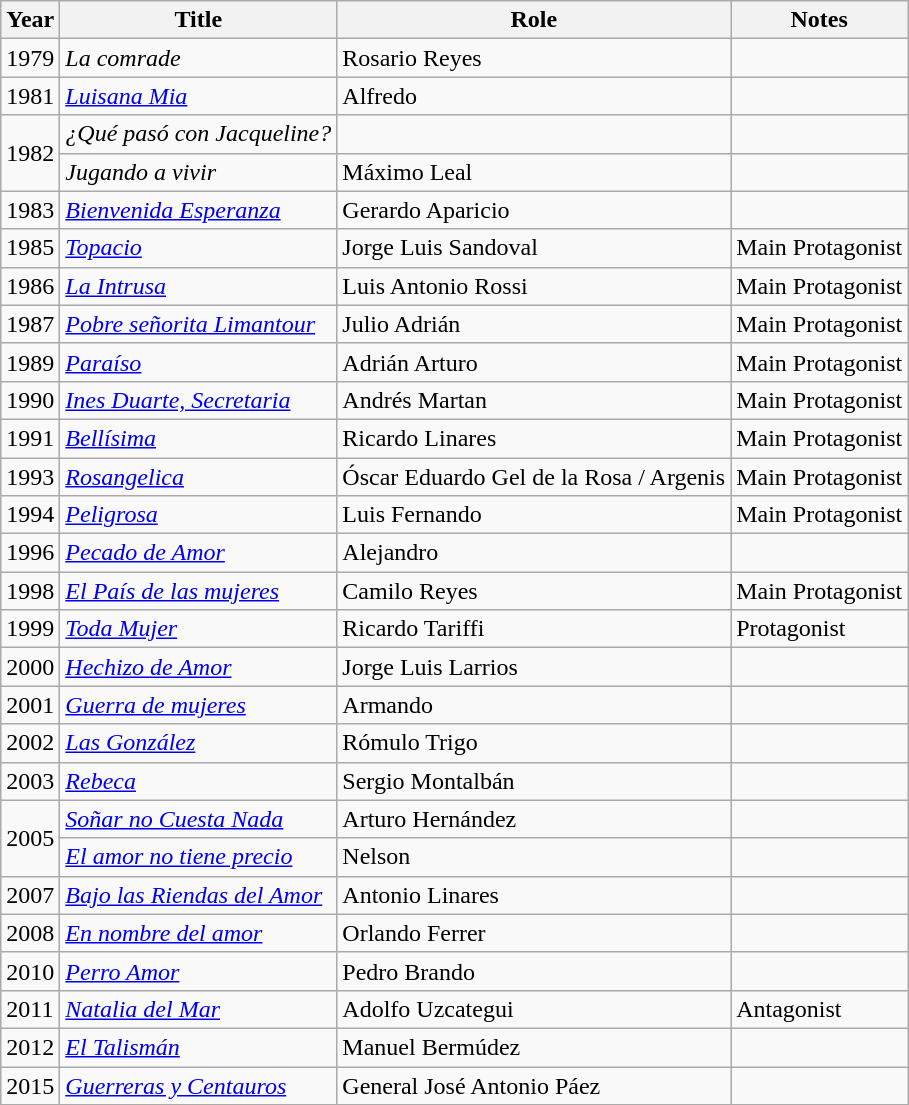<table class="wikitable">
<tr>
<th>Year</th>
<th>Title</th>
<th>Role</th>
<th>Notes</th>
</tr>
<tr>
<td>1979</td>
<td><em>La comrade</em></td>
<td>Rosario Reyes</td>
<td></td>
</tr>
<tr>
<td>1981</td>
<td><em><a href='#'>Luisana Mia</a></em></td>
<td>Alfredo</td>
<td></td>
</tr>
<tr>
<td rowspan=2>1982</td>
<td><em>¿Qué pasó con Jacqueline?</em></td>
<td></td>
<td></td>
</tr>
<tr>
<td><em>Jugando a vivir</em></td>
<td>Máximo Leal</td>
<td></td>
</tr>
<tr>
<td>1983</td>
<td><em><a href='#'>Bienvenida Esperanza</a></em></td>
<td>Gerardo Aparicio</td>
<td></td>
</tr>
<tr>
<td>1985</td>
<td><em><a href='#'>Topacio</a></em></td>
<td>Jorge Luis Sandoval</td>
<td>Main Protagonist</td>
</tr>
<tr>
<td>1986</td>
<td><em><a href='#'>La Intrusa</a></em></td>
<td>Luis Antonio Rossi</td>
<td>Main Protagonist</td>
</tr>
<tr>
<td>1987</td>
<td><em><a href='#'>Pobre señorita Limantour</a></em></td>
<td>Julio Adrián</td>
<td>Main Protagonist</td>
</tr>
<tr>
<td>1989</td>
<td><em><a href='#'>Paraíso</a></em></td>
<td>Adrián Arturo</td>
<td>Main Protagonist</td>
</tr>
<tr>
<td>1990</td>
<td><em><a href='#'>Ines Duarte, Secretaria</a></em></td>
<td>Andrés Martan</td>
<td>Main Protagonist</td>
</tr>
<tr>
<td>1991</td>
<td><em><a href='#'>Bellísima</a></em></td>
<td>Ricardo Linares</td>
<td>Main Protagonist</td>
</tr>
<tr>
<td>1993</td>
<td><em><a href='#'>Rosangelica</a></em></td>
<td>Óscar Eduardo Gel de la Rosa / Argenis</td>
<td>Main Protagonist</td>
</tr>
<tr>
<td>1994</td>
<td><em><a href='#'>Peligrosa</a></em></td>
<td>Luis Fernando</td>
<td>Main Protagonist</td>
</tr>
<tr>
<td>1996</td>
<td><em><a href='#'>Pecado de Amor</a></em></td>
<td>Alejandro</td>
<td></td>
</tr>
<tr>
<td>1998</td>
<td><em><a href='#'>El País de las mujeres</a></em></td>
<td>Camilo Reyes</td>
<td>Main Protagonist</td>
</tr>
<tr>
<td>1999</td>
<td><em><a href='#'>Toda Mujer</a></em></td>
<td>Ricardo Tariffi</td>
<td>Protagonist</td>
</tr>
<tr>
<td>2000</td>
<td><em><a href='#'>Hechizo de Amor</a></em></td>
<td>Jorge Luis Larrios</td>
<td></td>
</tr>
<tr>
<td>2001</td>
<td><em><a href='#'>Guerra de mujeres</a></em></td>
<td>Armando</td>
<td></td>
</tr>
<tr>
<td>2002</td>
<td><em><a href='#'>Las González</a></em></td>
<td>Rómulo Trigo</td>
<td></td>
</tr>
<tr>
<td>2003</td>
<td><em><a href='#'>Rebeca</a></em></td>
<td>Sergio Montalbán</td>
<td></td>
</tr>
<tr>
<td rowspan=2>2005</td>
<td><em><a href='#'>Soñar no Cuesta Nada</a></em></td>
<td>Arturo Hernández</td>
<td></td>
</tr>
<tr>
<td><em><a href='#'>El amor no tiene precio</a></em></td>
<td>Nelson</td>
<td></td>
</tr>
<tr>
<td>2007</td>
<td><em><a href='#'>Bajo las Riendas del Amor</a></em></td>
<td>Antonio Linares</td>
<td></td>
</tr>
<tr>
<td>2008</td>
<td><em><a href='#'>En nombre del amor</a></em></td>
<td>Orlando Ferrer</td>
<td></td>
</tr>
<tr>
<td>2010</td>
<td><em><a href='#'>Perro Amor</a></em></td>
<td>Pedro Brando</td>
<td></td>
</tr>
<tr>
<td>2011</td>
<td><em><a href='#'>Natalia del Mar</a></em></td>
<td>Adolfo Uzcategui</td>
<td>Antagonist</td>
</tr>
<tr>
<td>2012</td>
<td><em><a href='#'>El Talismán</a></em></td>
<td>Manuel Bermúdez</td>
<td></td>
</tr>
<tr>
<td>2015</td>
<td><em><a href='#'>Guerreras y Centauros</a></em></td>
<td>General José Antonio Páez</td>
<td></td>
</tr>
<tr>
</tr>
</table>
